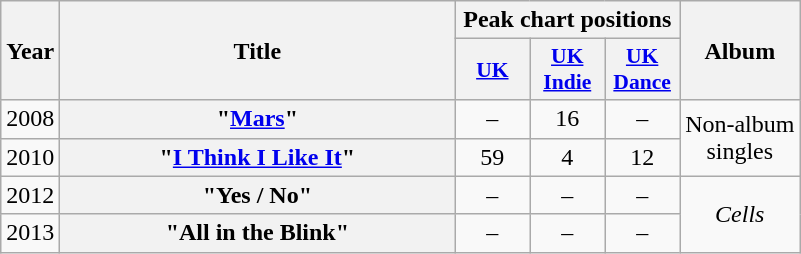<table class="wikitable plainrowheaders" style="text-align:center;">
<tr>
<th scope="col" rowspan="2">Year</th>
<th scope="col" rowspan="2" style="width:16em;">Title</th>
<th scope="col" colspan="3">Peak chart positions</th>
<th scope="col" rowspan="2">Album</th>
</tr>
<tr>
<th style="width:3em;font-size:90%"><a href='#'>UK</a></th>
<th style="width:3em;font-size:90%"><a href='#'>UK Indie</a></th>
<th style="width:3em;font-size:90%"><a href='#'>UK Dance</a></th>
</tr>
<tr>
<td>2008</td>
<th scope="row">"<a href='#'>Mars</a>"</th>
<td>–</td>
<td>16</td>
<td>–</td>
<td style="text-align:center;" rowspan="2">Non-album<br>singles</td>
</tr>
<tr>
<td>2010</td>
<th scope="row">"<a href='#'>I Think I Like It</a>"</th>
<td>59</td>
<td>4</td>
<td>12</td>
</tr>
<tr>
<td>2012</td>
<th scope="row">"Yes / No"</th>
<td>–</td>
<td>–</td>
<td>–</td>
<td style="text-align:center;" rowspan="2"><em>Cells</em></td>
</tr>
<tr>
<td>2013</td>
<th scope="row">"All in the Blink"</th>
<td>–</td>
<td>–</td>
<td>–</td>
</tr>
</table>
